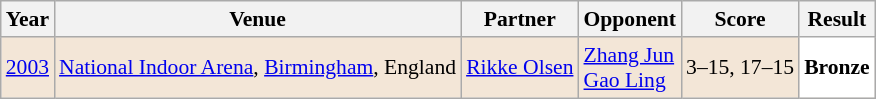<table class="sortable wikitable" style="font-size: 90%;">
<tr>
<th>Year</th>
<th>Venue</th>
<th>Partner</th>
<th>Opponent</th>
<th>Score</th>
<th>Result</th>
</tr>
<tr style="background:#F3E6D7">
<td align="center"><a href='#'>2003</a></td>
<td align="left"><a href='#'>National Indoor Arena</a>, <a href='#'>Birmingham</a>, England</td>
<td align="left"> <a href='#'>Rikke Olsen</a></td>
<td align="left"> <a href='#'>Zhang Jun</a><br> <a href='#'>Gao Ling</a></td>
<td align="left">3–15, 17–15</td>
<td style="text-align:left; background:white"> <strong>Bronze</strong></td>
</tr>
</table>
